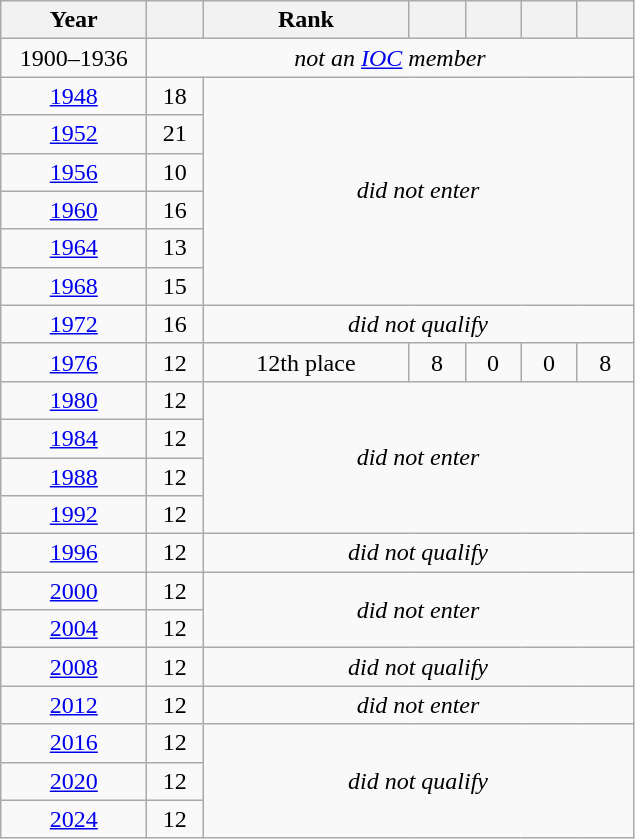<table class="wikitable" style="text-align: center;">
<tr>
<th width=90>Year</th>
<th width=30></th>
<th width=130>Rank</th>
<th width=30></th>
<th width=30></th>
<th width=30></th>
<th width=30></th>
</tr>
<tr>
<td>1900–1936</td>
<td colspan=6><em>not an <a href='#'>IOC</a> member</em></td>
</tr>
<tr>
<td> <a href='#'>1948</a></td>
<td>18</td>
<td rowspan=6 colspan=5><em>did not enter</em></td>
</tr>
<tr>
<td> <a href='#'>1952</a></td>
<td>21</td>
</tr>
<tr>
<td> <a href='#'>1956</a></td>
<td>10</td>
</tr>
<tr>
<td> <a href='#'>1960</a></td>
<td>16</td>
</tr>
<tr>
<td> <a href='#'>1964</a></td>
<td>13</td>
</tr>
<tr>
<td> <a href='#'>1968</a></td>
<td>15</td>
</tr>
<tr>
<td> <a href='#'>1972</a></td>
<td>16</td>
<td colspan=5><em>did not qualify</em></td>
</tr>
<tr>
<td> <a href='#'>1976</a></td>
<td>12</td>
<td>12th place</td>
<td>8</td>
<td>0</td>
<td>0</td>
<td>8</td>
</tr>
<tr>
<td> <a href='#'>1980</a></td>
<td>12</td>
<td rowspan=4 colspan=5><em>did not enter</em></td>
</tr>
<tr>
<td> <a href='#'>1984</a></td>
<td>12</td>
</tr>
<tr>
<td> <a href='#'>1988</a></td>
<td>12</td>
</tr>
<tr>
<td> <a href='#'>1992</a></td>
<td>12</td>
</tr>
<tr>
<td> <a href='#'>1996</a></td>
<td>12</td>
<td colspan=5><em>did not qualify</em></td>
</tr>
<tr>
<td> <a href='#'>2000</a></td>
<td>12</td>
<td rowspan=2 colspan=5><em>did not enter</em></td>
</tr>
<tr>
<td> <a href='#'>2004</a></td>
<td>12</td>
</tr>
<tr>
<td> <a href='#'>2008</a></td>
<td>12</td>
<td colspan=5><em>did not qualify</em></td>
</tr>
<tr>
<td> <a href='#'>2012</a></td>
<td>12</td>
<td colspan=5><em>did not enter</em></td>
</tr>
<tr>
<td> <a href='#'>2016</a></td>
<td>12</td>
<td rowspan=3 colspan=5><em>did not qualify</em></td>
</tr>
<tr>
<td> <a href='#'>2020</a></td>
<td>12</td>
</tr>
<tr>
<td> <a href='#'>2024</a></td>
<td>12</td>
</tr>
</table>
